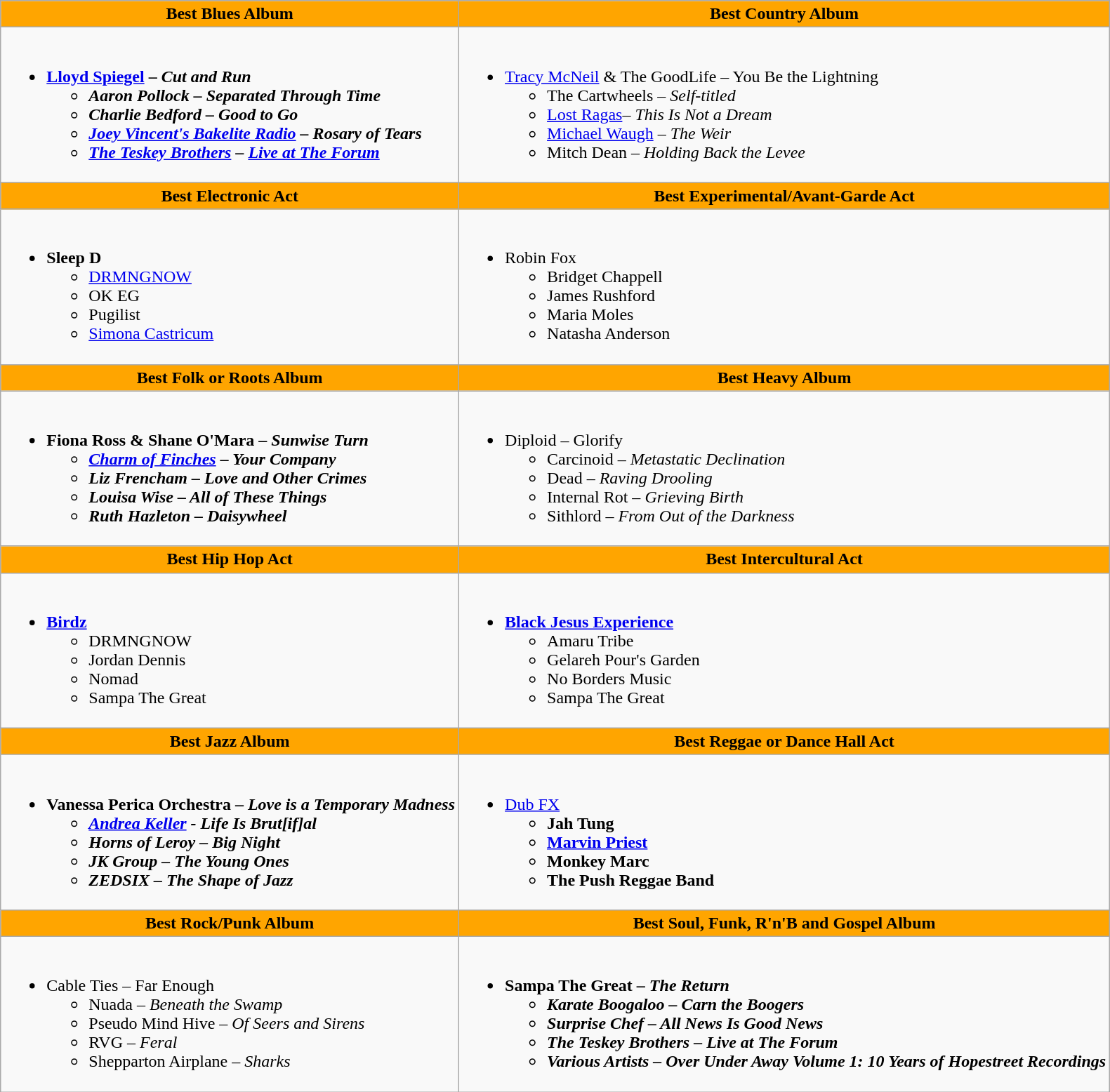<table class=wikitable style="width="100%">
<tr>
<th style="background:#FFA500; width=;"50%">Best Blues Album</th>
<th style="background:#FFA500; width=;"50%">Best Country Album</th>
</tr>
<tr>
<td><br><ul><li><strong><a href='#'>Lloyd Spiegel</a> – <em>Cut and Run<strong><em><ul><li>Aaron Pollock – </em>Separated Through Time<em></li><li>Charlie Bedford – </em>Good to Go<em></li><li><a href='#'>Joey Vincent's Bakelite Radio</a> – </em>Rosary of Tears<em></li><li><a href='#'>The Teskey Brothers</a> – </em><a href='#'>Live at The Forum</a><em></li></ul></li></ul></td>
<td><br><ul><li></strong><a href='#'>Tracy McNeil</a> & The GoodLife – </em>You Be the Lightning</em></strong><ul><li>The Cartwheels – <em>Self-titled</em></li><li><a href='#'>Lost Ragas</a>– <em>This Is Not a Dream</em></li><li><a href='#'>Michael Waugh</a> – <em>The Weir</em></li><li>Mitch Dean – <em>Holding Back the Levee</em></li></ul></li></ul></td>
</tr>
<tr>
<th style="background:#FFA500; width=;"50%">Best Electronic Act</th>
<th style="background:#FFA500; width=;"50%">Best Experimental/Avant-Garde Act</th>
</tr>
<tr>
<td><br><ul><li><strong>Sleep D</strong><ul><li><a href='#'>DRMNGNOW</a></li><li>OK EG</li><li>Pugilist</li><li><a href='#'>Simona Castricum</a></li></ul></li></ul></td>
<td><br><ul><li>Robin Fox<ul><li>Bridget Chappell</li><li>James Rushford</li><li>Maria Moles</li><li>Natasha Anderson</li></ul></li></ul></td>
</tr>
<tr>
<th style="background:#FFA500; width=;"50%">Best Folk or Roots Album</th>
<th style="background:#FFA500; width=;"50%">Best Heavy Album</th>
</tr>
<tr>
<td><br><ul><li><strong>Fiona Ross & Shane O'Mara – <em>Sunwise Turn<strong><em><ul><li><a href='#'>Charm of Finches</a> – </em>Your Company<em></li><li>Liz Frencham – </em>Love and Other Crimes<em></li><li>Louisa Wise – </em>All of These Things<em></li><li>Ruth Hazleton – </em>Daisywheel<em></li></ul></li></ul></td>
<td><br><ul><li></strong>Diploid – </em>Glorify</em></strong><ul><li>Carcinoid – <em>Metastatic Declination</em></li><li>Dead – <em>Raving Drooling</em></li><li>Internal Rot – <em>Grieving Birth</em></li><li>Sithlord – <em>From Out of the Darkness</em></li></ul></li></ul></td>
</tr>
<tr>
<th style="background:#FFA500; width=;"50%">Best Hip Hop Act</th>
<th style="background:#FFA500; width=;"50%">Best Intercultural Act</th>
</tr>
<tr>
<td><br><ul><li><strong><a href='#'>Birdz</a></strong><ul><li>DRMNGNOW</li><li>Jordan Dennis</li><li>Nomad</li><li>Sampa The Great</li></ul></li></ul></td>
<td><br><ul><li><strong><a href='#'>Black Jesus Experience</a></strong><ul><li>Amaru Tribe</li><li>Gelareh Pour's Garden</li><li>No Borders Music</li><li>Sampa The Great</li></ul></li></ul></td>
</tr>
<tr>
<th style="background:#FFA500; width=;"50%">Best Jazz Album</th>
<th style="background:#FFA500; width=;"50%">Best Reggae or Dance Hall Act</th>
</tr>
<tr>
<td><br><ul><li><strong>Vanessa Perica Orchestra – <em>Love is a Temporary Madness<strong><em><ul><li><a href='#'>Andrea Keller</a> - </em>Life Is Brut[if]al<em></li><li>Horns of Leroy – </em>Big Night<em></li><li>JK Group – </em>The Young Ones<em></li><li>ZEDSIX – </em>The Shape of Jazz<em></li></ul></li></ul></td>
<td><br><ul><li></strong><a href='#'>Dub FX</a><strong><ul><li>Jah Tung</li><li><a href='#'>Marvin Priest</a></li><li>Monkey Marc</li><li>The Push Reggae Band</li></ul></li></ul></td>
</tr>
<tr>
<th style="background:#FFA500; width=;"50%">Best Rock/Punk Album</th>
<th style="background:#FFA500; width=;"50%">Best Soul, Funk, R'n'B and Gospel Album</th>
</tr>
<tr>
<td><br><ul><li></strong>Cable Ties – </em>Far Enough</em></strong><ul><li>Nuada – <em>Beneath the Swamp</em></li><li>Pseudo Mind Hive – <em>Of Seers and Sirens</em></li><li>RVG – <em>Feral</em></li><li>Shepparton Airplane – <em>Sharks</em></li></ul></li></ul></td>
<td><br><ul><li><strong>Sampa The Great – <em>The Return<strong><em><ul><li>Karate Boogaloo – </em>Carn the Boogers<em></li><li>Surprise Chef – </em>All News Is Good News<em></li><li>The Teskey Brothers – </em>Live at The Forum<em></li><li>Various Artists – </em>Over Under Away Volume 1: 10 Years of Hopestreet Recordings<em></li></ul></li></ul></td>
</tr>
</table>
